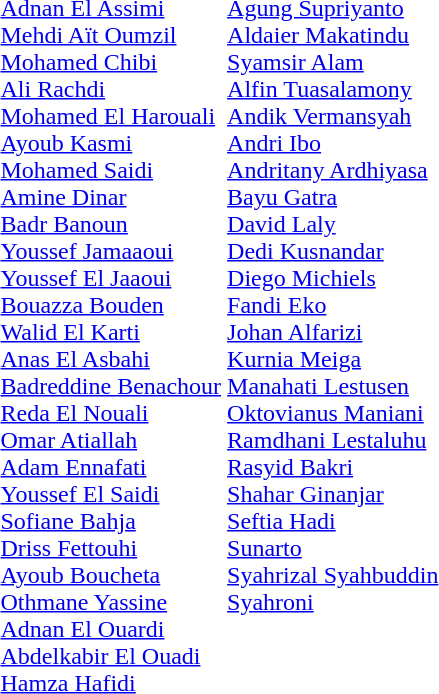<table>
<tr valign="top">
<td valign="center"></td>
<td><br><a href='#'>Adnan El Assimi</a><br><a href='#'>Mehdi Aït Oumzil</a><br><a href='#'>Mohamed Chibi</a><br><a href='#'>Ali Rachdi</a><br><a href='#'>Mohamed El Harouali</a><br><a href='#'>Ayoub Kasmi</a><br><a href='#'>Mohamed Saidi</a><br><a href='#'>Amine Dinar</a><br><a href='#'>Badr Banoun</a><br><a href='#'>Youssef Jamaaoui</a><br><a href='#'>Youssef El Jaaoui</a><br><a href='#'>Bouazza Bouden</a><br><a href='#'>Walid El Karti</a><br><a href='#'>Anas El Asbahi</a><br><a href='#'>Badreddine Benachour</a><br><a href='#'>Reda El Nouali</a><br><a href='#'>Omar Atiallah</a><br><a href='#'>Adam Ennafati</a><br><a href='#'>Youssef El Saidi</a><br><a href='#'>Sofiane Bahja</a><br><a href='#'>Driss Fettouhi</a><br><a href='#'>Ayoub Boucheta</a><br><a href='#'>Othmane Yassine</a><br><a href='#'>Adnan El Ouardi</a><br><a href='#'>Abdelkabir El Ouadi</a><br><a href='#'>Hamza Hafidi</a></td>
<td><br><a href='#'>Agung Supriyanto</a><br><a href='#'>Aldaier Makatindu</a><br><a href='#'>Syamsir Alam</a><br><a href='#'>Alfin Tuasalamony</a><br><a href='#'>Andik Vermansyah</a><br><a href='#'>Andri Ibo</a><br><a href='#'>Andritany Ardhiyasa</a><br><a href='#'>Bayu Gatra</a><br><a href='#'>David Laly</a><br><a href='#'>Dedi Kusnandar</a><br><a href='#'>Diego Michiels</a><br><a href='#'>Fandi Eko</a><br><a href='#'>Johan Alfarizi</a><br><a href='#'>Kurnia Meiga</a><br><a href='#'>Manahati Lestusen</a><br><a href='#'>Oktovianus Maniani</a><br><a href='#'>Ramdhani Lestaluhu</a><br><a href='#'>Rasyid Bakri</a><br><a href='#'>Shahar Ginanjar</a><br><a href='#'>Seftia Hadi</a><br><a href='#'>Sunarto</a><br><a href='#'>Syahrizal Syahbuddin</a><br><a href='#'>Syahroni</a></td>
<td></td>
</tr>
</table>
